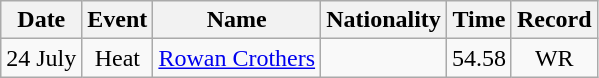<table class=wikitable style=text-align:center>
<tr>
<th>Date</th>
<th>Event</th>
<th>Name</th>
<th>Nationality</th>
<th>Time</th>
<th>Record</th>
</tr>
<tr>
<td>24 July</td>
<td>Heat</td>
<td align=left><a href='#'>Rowan Crothers</a></td>
<td align=left></td>
<td>54.58</td>
<td>WR</td>
</tr>
</table>
